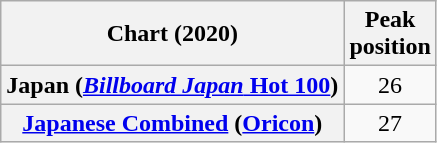<table class="wikitable sortable plainrowheaders" style="text-align:center">
<tr>
<th scope="col">Chart (2020)</th>
<th scope="col">Peak<br>position</th>
</tr>
<tr>
<th scope="row">Japan (<a href='#'><em>Billboard Japan</em> Hot 100</a>)</th>
<td>26</td>
</tr>
<tr>
<th scope="row"><a href='#'>Japanese Combined</a> (<a href='#'>Oricon</a>)</th>
<td>27</td>
</tr>
</table>
